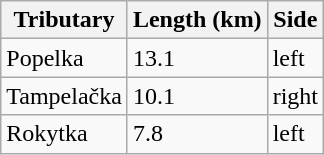<table class="wikitable">
<tr>
<th>Tributary</th>
<th>Length (km)</th>
<th>Side</th>
</tr>
<tr>
<td>Popelka</td>
<td>13.1</td>
<td>left</td>
</tr>
<tr>
<td>Tampelačka</td>
<td>10.1</td>
<td>right</td>
</tr>
<tr>
<td>Rokytka</td>
<td>7.8</td>
<td>left</td>
</tr>
</table>
